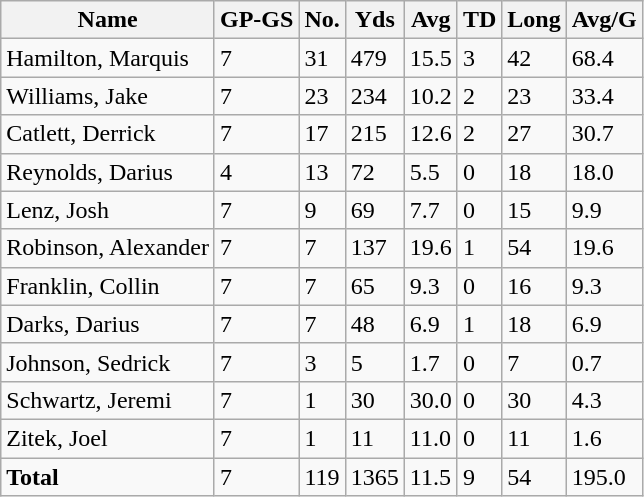<table class="wikitable" style="white-space:nowrap;">
<tr>
<th>Name</th>
<th>GP-GS</th>
<th>No.</th>
<th>Yds</th>
<th>Avg</th>
<th>TD</th>
<th>Long</th>
<th>Avg/G</th>
</tr>
<tr>
<td>Hamilton, Marquis</td>
<td>7</td>
<td>31</td>
<td>479</td>
<td>15.5</td>
<td>3</td>
<td>42</td>
<td>68.4</td>
</tr>
<tr>
<td>Williams, Jake</td>
<td>7</td>
<td>23</td>
<td>234</td>
<td>10.2</td>
<td>2</td>
<td>23</td>
<td>33.4</td>
</tr>
<tr>
<td>Catlett, Derrick</td>
<td>7</td>
<td>17</td>
<td>215</td>
<td>12.6</td>
<td>2</td>
<td>27</td>
<td>30.7</td>
</tr>
<tr>
<td>Reynolds, Darius</td>
<td>4</td>
<td>13</td>
<td>72</td>
<td>5.5</td>
<td>0</td>
<td>18</td>
<td>18.0</td>
</tr>
<tr>
<td>Lenz, Josh</td>
<td>7</td>
<td>9</td>
<td>69</td>
<td>7.7</td>
<td>0</td>
<td>15</td>
<td>9.9</td>
</tr>
<tr>
<td>Robinson, Alexander</td>
<td>7</td>
<td>7</td>
<td>137</td>
<td>19.6</td>
<td>1</td>
<td>54</td>
<td>19.6</td>
</tr>
<tr>
<td>Franklin, Collin</td>
<td>7</td>
<td>7</td>
<td>65</td>
<td>9.3</td>
<td>0</td>
<td>16</td>
<td>9.3</td>
</tr>
<tr>
<td>Darks, Darius</td>
<td>7</td>
<td>7</td>
<td>48</td>
<td>6.9</td>
<td>1</td>
<td>18</td>
<td>6.9</td>
</tr>
<tr>
<td>Johnson, Sedrick</td>
<td>7</td>
<td>3</td>
<td>5</td>
<td>1.7</td>
<td>0</td>
<td>7</td>
<td>0.7</td>
</tr>
<tr>
<td>Schwartz, Jeremi</td>
<td>7</td>
<td>1</td>
<td>30</td>
<td>30.0</td>
<td>0</td>
<td>30</td>
<td>4.3</td>
</tr>
<tr>
<td>Zitek, Joel</td>
<td>7</td>
<td>1</td>
<td>11</td>
<td>11.0</td>
<td>0</td>
<td>11</td>
<td>1.6</td>
</tr>
<tr>
<td><strong>Total</strong></td>
<td>7</td>
<td>119</td>
<td>1365</td>
<td>11.5</td>
<td>9</td>
<td>54</td>
<td>195.0</td>
</tr>
</table>
